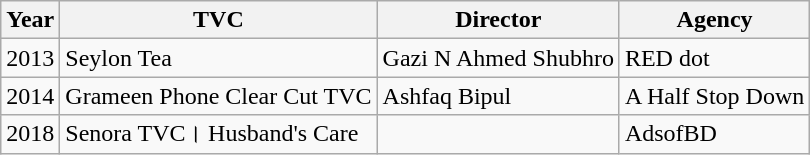<table class="wikitable sortable">
<tr>
<th>Year</th>
<th>TVC</th>
<th>Director</th>
<th>Agency</th>
</tr>
<tr>
<td>2013</td>
<td>Seylon Tea</td>
<td>Gazi N Ahmed Shubhro</td>
<td>RED dot</td>
</tr>
<tr>
<td>2014</td>
<td>Grameen Phone Clear Cut TVC</td>
<td>Ashfaq Bipul</td>
<td>A Half Stop Down</td>
</tr>
<tr>
<td>2018</td>
<td>Senora TVC। Husband's Care</td>
<td></td>
<td>AdsofBD</td>
</tr>
</table>
